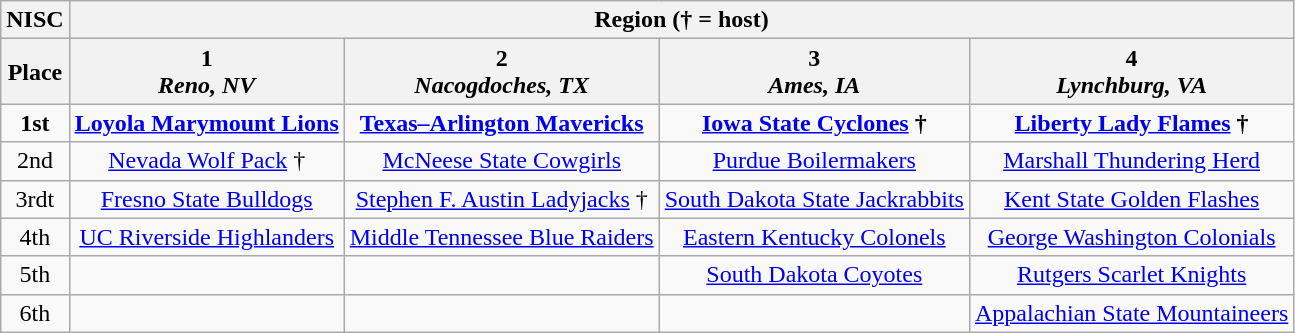<table class="wikitable" style="text-align:center; text-width:95%;">
<tr>
<th><strong>NISC</strong></th>
<th colspan="4"><strong>Region</strong> († = host)</th>
</tr>
<tr>
<th><strong>Place</strong></th>
<th><strong>1</strong> <br><em>Reno, NV</em></th>
<th><strong>2</strong> <br><em>Nacogdoches, TX</em></th>
<th><strong>3</strong> <br><em>Ames, IA</em></th>
<th><strong>4</strong> <br><em>Lynchburg, VA</em></th>
</tr>
<tr>
<td><strong>1st</strong></td>
<td><strong><a href='#'>Loyola Marymount Lions</a></strong></td>
<td><strong><a href='#'>Texas–Arlington Mavericks</a></strong></td>
<td><strong><a href='#'>Iowa State Cyclones</a> †</strong></td>
<td><strong><a href='#'>Liberty Lady Flames</a> †</strong></td>
</tr>
<tr>
<td>2nd</td>
<td><a href='#'>Nevada Wolf Pack</a> †</td>
<td><a href='#'>McNeese State Cowgirls</a></td>
<td><a href='#'>Purdue Boilermakers</a></td>
<td><a href='#'>Marshall Thundering Herd</a></td>
</tr>
<tr>
<td>3rdt</td>
<td><a href='#'>Fresno State Bulldogs</a></td>
<td><a href='#'>Stephen F. Austin Ladyjacks</a> †</td>
<td><a href='#'>South Dakota State Jackrabbits</a></td>
<td><a href='#'>Kent State Golden Flashes</a></td>
</tr>
<tr>
<td>4th</td>
<td><a href='#'>UC Riverside Highlanders</a></td>
<td><a href='#'>Middle Tennessee Blue Raiders</a></td>
<td><a href='#'>Eastern Kentucky Colonels</a></td>
<td><a href='#'>George Washington Colonials</a></td>
</tr>
<tr>
<td>5th</td>
<td></td>
<td></td>
<td><a href='#'>South Dakota Coyotes</a></td>
<td><a href='#'>Rutgers Scarlet Knights</a></td>
</tr>
<tr>
<td>6th</td>
<td></td>
<td></td>
<td></td>
<td><a href='#'>Appalachian State Mountaineers</a></td>
</tr>
</table>
